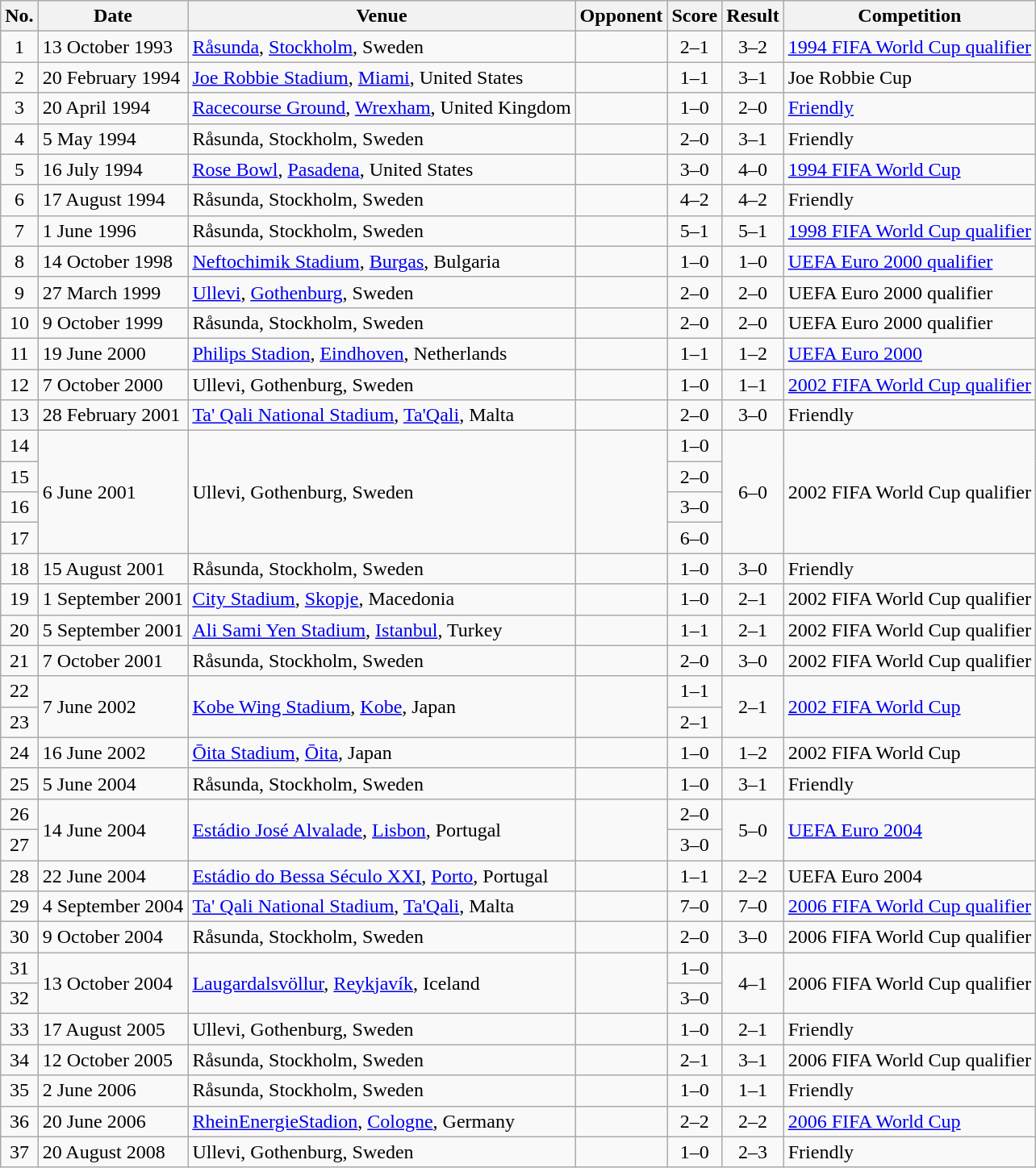<table class="wikitable sortable">
<tr>
<th scope="col">No.</th>
<th scope="col">Date</th>
<th scope="col">Venue</th>
<th scope="col">Opponent</th>
<th scope="col">Score</th>
<th scope="col">Result</th>
<th scope="col">Competition</th>
</tr>
<tr>
<td align="center">1</td>
<td>13 October 1993</td>
<td><a href='#'>Råsunda</a>, <a href='#'>Stockholm</a>, Sweden</td>
<td></td>
<td align="center">2–1</td>
<td align="center">3–2</td>
<td><a href='#'>1994 FIFA World Cup qualifier</a></td>
</tr>
<tr>
<td align="center">2</td>
<td>20 February 1994</td>
<td><a href='#'>Joe Robbie Stadium</a>, <a href='#'>Miami</a>, United States</td>
<td></td>
<td align="center">1–1</td>
<td align="center">3–1</td>
<td>Joe Robbie Cup</td>
</tr>
<tr>
<td align="center">3</td>
<td>20 April 1994</td>
<td><a href='#'>Racecourse Ground</a>, <a href='#'>Wrexham</a>, United Kingdom</td>
<td></td>
<td align="center">1–0</td>
<td align="center">2–0</td>
<td><a href='#'>Friendly</a></td>
</tr>
<tr>
<td align="center">4</td>
<td>5 May 1994</td>
<td>Råsunda, Stockholm, Sweden</td>
<td></td>
<td align="center">2–0</td>
<td align="center">3–1</td>
<td>Friendly</td>
</tr>
<tr>
<td align="center">5</td>
<td>16 July 1994</td>
<td><a href='#'>Rose Bowl</a>, <a href='#'>Pasadena</a>, United States</td>
<td></td>
<td align="center">3–0</td>
<td align="center">4–0</td>
<td><a href='#'>1994 FIFA World Cup</a></td>
</tr>
<tr>
<td align="center">6</td>
<td>17 August 1994</td>
<td>Råsunda, Stockholm, Sweden</td>
<td></td>
<td align="center">4–2</td>
<td align="center">4–2</td>
<td>Friendly</td>
</tr>
<tr>
<td align="center">7</td>
<td>1 June 1996</td>
<td>Råsunda, Stockholm, Sweden</td>
<td></td>
<td align="center">5–1</td>
<td align="center">5–1</td>
<td><a href='#'>1998 FIFA World Cup qualifier</a></td>
</tr>
<tr>
<td align="center">8</td>
<td>14 October 1998</td>
<td><a href='#'>Neftochimik Stadium</a>, <a href='#'>Burgas</a>, Bulgaria</td>
<td></td>
<td align="center">1–0</td>
<td align="center">1–0</td>
<td><a href='#'>UEFA Euro 2000 qualifier</a></td>
</tr>
<tr>
<td align="center">9</td>
<td>27 March 1999</td>
<td><a href='#'>Ullevi</a>, <a href='#'>Gothenburg</a>, Sweden</td>
<td></td>
<td align="center">2–0</td>
<td align="center">2–0</td>
<td>UEFA Euro 2000 qualifier</td>
</tr>
<tr>
<td align="center">10</td>
<td>9 October 1999</td>
<td>Råsunda, Stockholm, Sweden</td>
<td></td>
<td align="center">2–0</td>
<td align="center">2–0</td>
<td>UEFA Euro 2000 qualifier</td>
</tr>
<tr>
<td align="center">11</td>
<td>19 June 2000</td>
<td><a href='#'>Philips Stadion</a>, <a href='#'>Eindhoven</a>, Netherlands</td>
<td></td>
<td align="center">1–1</td>
<td align="center">1–2</td>
<td><a href='#'>UEFA Euro 2000</a></td>
</tr>
<tr>
<td align="center">12</td>
<td>7 October 2000</td>
<td>Ullevi, Gothenburg, Sweden</td>
<td></td>
<td align="center">1–0</td>
<td align="center">1–1</td>
<td><a href='#'>2002 FIFA World Cup qualifier</a></td>
</tr>
<tr>
<td align="center">13</td>
<td>28 February 2001</td>
<td><a href='#'>Ta' Qali National Stadium</a>, <a href='#'>Ta'Qali</a>, Malta</td>
<td></td>
<td align="center">2–0</td>
<td align="center">3–0</td>
<td>Friendly</td>
</tr>
<tr>
<td align="center">14</td>
<td rowspan="4">6 June 2001</td>
<td rowspan="4">Ullevi, Gothenburg, Sweden</td>
<td rowspan="4"></td>
<td align="center">1–0</td>
<td rowspan="4" style="text-align:center">6–0</td>
<td rowspan="4">2002 FIFA World Cup qualifier</td>
</tr>
<tr>
<td align="center">15</td>
<td align="center">2–0</td>
</tr>
<tr>
<td align="center">16</td>
<td align="center">3–0</td>
</tr>
<tr>
<td align="center">17</td>
<td align="center">6–0</td>
</tr>
<tr>
<td align="center">18</td>
<td>15 August 2001</td>
<td>Råsunda, Stockholm, Sweden</td>
<td></td>
<td align="center">1–0</td>
<td align="center">3–0</td>
<td>Friendly</td>
</tr>
<tr>
<td align="center">19</td>
<td>1 September 2001</td>
<td><a href='#'>City Stadium</a>, <a href='#'>Skopje</a>, Macedonia</td>
<td></td>
<td align="center">1–0</td>
<td align="center">2–1</td>
<td>2002 FIFA World Cup qualifier</td>
</tr>
<tr>
<td align="center">20</td>
<td>5 September 2001</td>
<td><a href='#'>Ali Sami Yen Stadium</a>, <a href='#'>Istanbul</a>, Turkey</td>
<td></td>
<td align="center">1–1</td>
<td align="center">2–1</td>
<td>2002 FIFA World Cup qualifier</td>
</tr>
<tr>
<td align="center">21</td>
<td>7 October 2001</td>
<td>Råsunda, Stockholm, Sweden</td>
<td></td>
<td align="center">2–0</td>
<td align="center">3–0</td>
<td>2002 FIFA World Cup qualifier</td>
</tr>
<tr>
<td align="center">22</td>
<td rowspan="2">7 June 2002</td>
<td rowspan="2"><a href='#'>Kobe Wing Stadium</a>, <a href='#'>Kobe</a>, Japan</td>
<td rowspan="2"></td>
<td align="center">1–1</td>
<td rowspan="2" style="text-align:center">2–1</td>
<td rowspan="2"><a href='#'>2002 FIFA World Cup</a></td>
</tr>
<tr>
<td align="center">23</td>
<td align="center">2–1</td>
</tr>
<tr>
<td align="center">24</td>
<td>16 June 2002</td>
<td><a href='#'>Ōita Stadium</a>, <a href='#'>Ōita</a>, Japan</td>
<td></td>
<td align="center">1–0</td>
<td align="center">1–2</td>
<td>2002 FIFA World Cup</td>
</tr>
<tr>
<td align="center">25</td>
<td>5 June 2004</td>
<td>Råsunda, Stockholm, Sweden</td>
<td></td>
<td align="center">1–0</td>
<td align="center">3–1</td>
<td>Friendly</td>
</tr>
<tr>
<td align="center">26</td>
<td rowspan="2">14 June 2004</td>
<td rowspan="2"><a href='#'>Estádio José Alvalade</a>, <a href='#'>Lisbon</a>, Portugal</td>
<td rowspan="2"></td>
<td align="center">2–0</td>
<td rowspan="2" style="text-align:center">5–0</td>
<td rowspan="2"><a href='#'>UEFA Euro 2004</a></td>
</tr>
<tr>
<td align="center">27</td>
<td align="center">3–0</td>
</tr>
<tr>
<td align="center">28</td>
<td>22 June 2004</td>
<td><a href='#'>Estádio do Bessa Século XXI</a>, <a href='#'>Porto</a>, Portugal</td>
<td></td>
<td align="center">1–1</td>
<td align="center">2–2</td>
<td>UEFA Euro 2004</td>
</tr>
<tr>
<td align="center">29</td>
<td>4 September 2004</td>
<td><a href='#'>Ta' Qali National Stadium</a>, <a href='#'>Ta'Qali</a>, Malta</td>
<td></td>
<td align="center">7–0</td>
<td align="center">7–0</td>
<td><a href='#'>2006 FIFA World Cup qualifier</a></td>
</tr>
<tr>
<td align="center">30</td>
<td>9 October 2004</td>
<td>Råsunda, Stockholm, Sweden</td>
<td></td>
<td align="center">2–0</td>
<td align="center">3–0</td>
<td>2006 FIFA World Cup qualifier</td>
</tr>
<tr>
<td align="center">31</td>
<td rowspan="2">13 October 2004</td>
<td rowspan="2"><a href='#'>Laugardalsvöllur</a>, <a href='#'>Reykjavík</a>, Iceland</td>
<td rowspan="2"></td>
<td align="center">1–0</td>
<td rowspan="2" style="text-align:center">4–1</td>
<td rowspan="2">2006 FIFA World Cup qualifier</td>
</tr>
<tr>
<td align="center">32</td>
<td align="center">3–0</td>
</tr>
<tr>
<td align="center">33</td>
<td>17 August 2005</td>
<td>Ullevi, Gothenburg, Sweden</td>
<td></td>
<td align="center">1–0</td>
<td align="center">2–1</td>
<td>Friendly</td>
</tr>
<tr>
<td align="center">34</td>
<td>12 October 2005</td>
<td>Råsunda, Stockholm, Sweden</td>
<td></td>
<td align="center">2–1</td>
<td align="center">3–1</td>
<td>2006 FIFA World Cup qualifier</td>
</tr>
<tr>
<td align="center">35</td>
<td>2 June 2006</td>
<td>Råsunda, Stockholm, Sweden</td>
<td></td>
<td align="center">1–0</td>
<td align="center">1–1</td>
<td>Friendly</td>
</tr>
<tr>
<td align="center">36</td>
<td>20 June 2006</td>
<td><a href='#'>RheinEnergieStadion</a>, <a href='#'>Cologne</a>, Germany</td>
<td></td>
<td align="center">2–2</td>
<td align="center">2–2</td>
<td><a href='#'>2006 FIFA World Cup</a></td>
</tr>
<tr>
<td align="center">37</td>
<td>20 August 2008</td>
<td>Ullevi, Gothenburg, Sweden</td>
<td></td>
<td align="center">1–0</td>
<td align="center">2–3</td>
<td>Friendly</td>
</tr>
</table>
